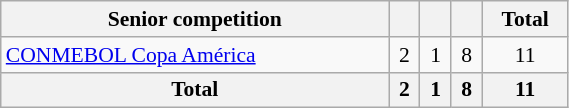<table class="wikitable" width=30% style="font-size:90%; text-align:center;">
<tr>
<th>Senior competition</th>
<th></th>
<th></th>
<th></th>
<th>Total</th>
</tr>
<tr>
<td align=left><a href='#'>CONMEBOL Copa América</a></td>
<td>2</td>
<td>1</td>
<td>8</td>
<td>11</td>
</tr>
<tr>
<th>Total</th>
<th>2</th>
<th>1</th>
<th>8</th>
<th>11</th>
</tr>
</table>
